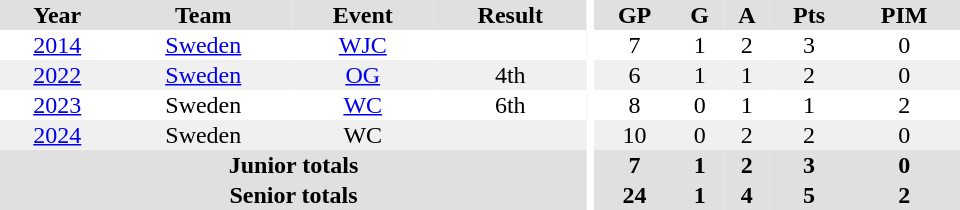<table border="0" cellpadding="1" cellspacing="0" ID="Table3" style="text-align:center; width:40em">
<tr ALIGN="center" bgcolor="#e0e0e0">
<th>Year</th>
<th>Team</th>
<th>Event</th>
<th>Result</th>
<th rowspan="99" bgcolor="#ffffff"></th>
<th>GP</th>
<th>G</th>
<th>A</th>
<th>Pts</th>
<th>PIM</th>
</tr>
<tr>
<td><a href='#'>2014</a></td>
<td><a href='#'>Sweden</a></td>
<td><a href='#'>WJC</a></td>
<td></td>
<td>7</td>
<td>1</td>
<td>2</td>
<td>3</td>
<td>0</td>
</tr>
<tr bgcolor="#f0f0f0">
<td><a href='#'>2022</a></td>
<td><a href='#'>Sweden</a></td>
<td><a href='#'>OG</a></td>
<td>4th</td>
<td>6</td>
<td>1</td>
<td>1</td>
<td>2</td>
<td>0</td>
</tr>
<tr>
<td><a href='#'>2023</a></td>
<td>Sweden</td>
<td><a href='#'>WC</a></td>
<td>6th</td>
<td>8</td>
<td>0</td>
<td>1</td>
<td>1</td>
<td>2</td>
</tr>
<tr bgcolor="#f0f0f0">
<td><a href='#'>2024</a></td>
<td>Sweden</td>
<td>WC</td>
<td></td>
<td>10</td>
<td>0</td>
<td>2</td>
<td>2</td>
<td>0</td>
</tr>
<tr bgcolor="#e0e0e0">
<th colspan="4">Junior totals</th>
<th>7</th>
<th>1</th>
<th>2</th>
<th>3</th>
<th>0</th>
</tr>
<tr bgcolor="#e0e0e0">
<th colspan="4">Senior totals</th>
<th>24</th>
<th>1</th>
<th>4</th>
<th>5</th>
<th>2</th>
</tr>
</table>
